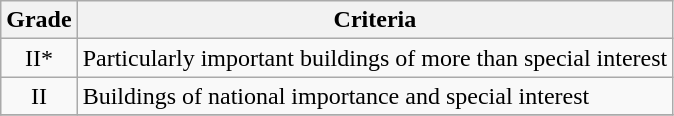<table class="wikitable" border="1">
<tr>
<th>Grade</th>
<th>Criteria</th>
</tr>
<tr>
<td align="center" >II*</td>
<td>Particularly important buildings of more than special interest</td>
</tr>
<tr>
<td align="center" >II</td>
<td>Buildings of national importance and special interest</td>
</tr>
<tr>
</tr>
</table>
